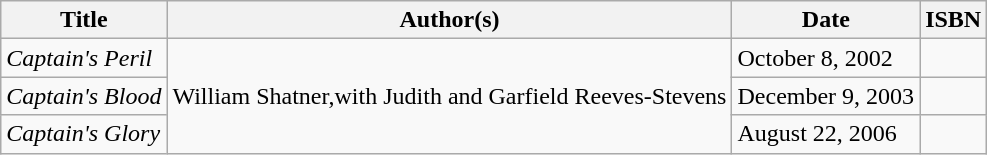<table class="wikitable">
<tr>
<th>Title</th>
<th>Author(s)</th>
<th>Date</th>
<th>ISBN</th>
</tr>
<tr>
<td><em>Captain's Peril</em></td>
<td rowspan="3">William Shatner,with Judith and Garfield Reeves-Stevens</td>
<td>October 8, 2002</td>
<td></td>
</tr>
<tr>
<td><em>Captain's Blood</em></td>
<td>December 9, 2003</td>
<td></td>
</tr>
<tr>
<td><em>Captain's Glory</em></td>
<td>August 22, 2006</td>
<td></td>
</tr>
</table>
